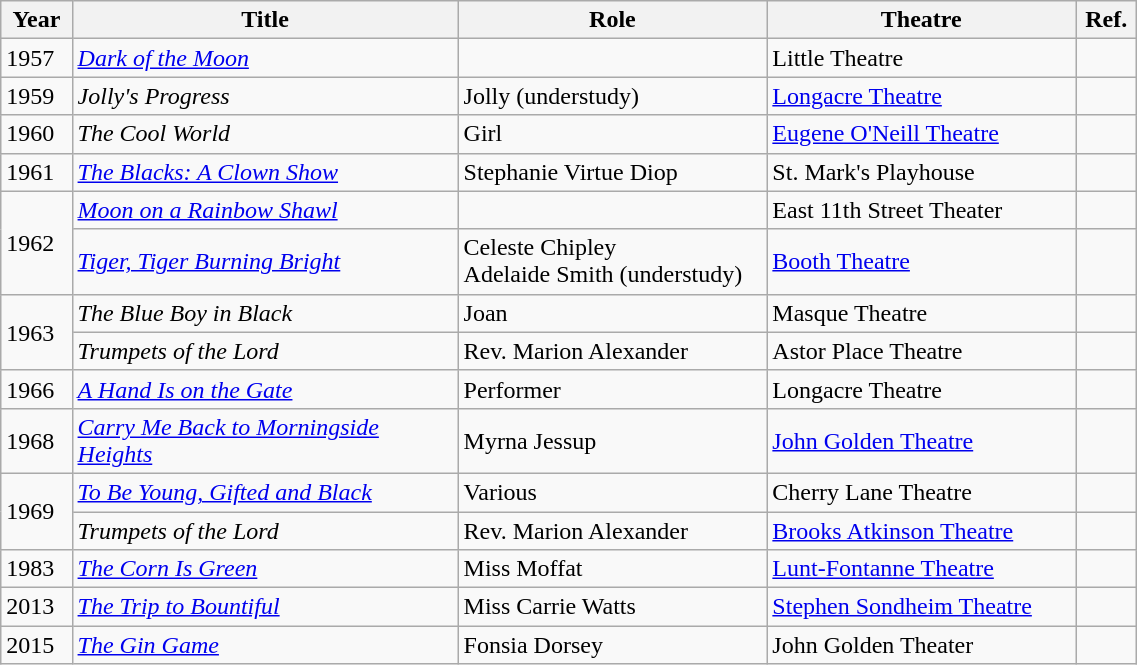<table class="wikitable sortable" style="width: 60%;">
<tr>
<th style="width: 3%;">Year</th>
<th style="width: 25%;">Title</th>
<th style="width: 20%;">Role</th>
<th style="width: 20%;">Theatre</th>
<th style="width: 2%;" class=unsortable>Ref.</th>
</tr>
<tr>
<td>1957</td>
<td><em><a href='#'>Dark of the Moon</a></em></td>
<td></td>
<td>Little Theatre</td>
<td></td>
</tr>
<tr>
<td>1959</td>
<td><em>Jolly's Progress</em></td>
<td>Jolly (understudy)</td>
<td><a href='#'>Longacre Theatre</a></td>
<td></td>
</tr>
<tr>
<td>1960</td>
<td><em>The Cool World</em></td>
<td>Girl</td>
<td><a href='#'>Eugene O'Neill Theatre</a></td>
<td></td>
</tr>
<tr>
<td>1961</td>
<td><em><a href='#'>The Blacks: A Clown Show</a></em></td>
<td>Stephanie Virtue Diop</td>
<td>St. Mark's Playhouse</td>
<td></td>
</tr>
<tr>
<td rowspan=2>1962</td>
<td><em><a href='#'>Moon on a Rainbow Shawl</a></em></td>
<td></td>
<td>East 11th Street Theater</td>
<td></td>
</tr>
<tr>
<td><em><a href='#'>Tiger, Tiger Burning Bright</a></em></td>
<td>Celeste Chipley<br>Adelaide Smith (understudy)</td>
<td><a href='#'>Booth Theatre</a></td>
<td></td>
</tr>
<tr>
<td rowspan=2>1963</td>
<td><em>The Blue Boy in Black</em></td>
<td>Joan</td>
<td>Masque Theatre</td>
<td></td>
</tr>
<tr>
<td><em>Trumpets of the Lord</em></td>
<td>Rev. Marion Alexander</td>
<td>Astor Place Theatre</td>
<td></td>
</tr>
<tr>
<td>1966</td>
<td><em><a href='#'>A Hand Is on the Gate</a></em></td>
<td>Performer</td>
<td>Longacre Theatre</td>
<td></td>
</tr>
<tr>
<td>1968</td>
<td><em><a href='#'>Carry Me Back to Morningside Heights</a></em></td>
<td>Myrna Jessup</td>
<td><a href='#'>John Golden Theatre</a></td>
<td></td>
</tr>
<tr>
<td rowspan=2>1969</td>
<td><em><a href='#'>To Be Young, Gifted and Black</a></em></td>
<td>Various</td>
<td>Cherry Lane Theatre</td>
<td></td>
</tr>
<tr>
<td><em>Trumpets of the Lord</em></td>
<td>Rev. Marion Alexander</td>
<td><a href='#'>Brooks Atkinson Theatre</a></td>
<td></td>
</tr>
<tr>
<td>1983</td>
<td><em><a href='#'>The Corn Is Green</a></em></td>
<td>Miss Moffat</td>
<td><a href='#'>Lunt-Fontanne Theatre</a></td>
<td></td>
</tr>
<tr>
<td>2013</td>
<td><em><a href='#'>The Trip to Bountiful</a></em></td>
<td>Miss Carrie Watts</td>
<td><a href='#'>Stephen Sondheim Theatre</a></td>
<td></td>
</tr>
<tr>
<td>2015</td>
<td><em><a href='#'>The Gin Game</a></em></td>
<td>Fonsia Dorsey</td>
<td>John Golden Theater</td>
<td></td>
</tr>
</table>
